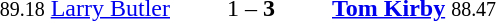<table style="text-align:center">
<tr>
<th width=223></th>
<th width=100></th>
<th width=223></th>
</tr>
<tr>
<td align=right><small>89.18</small> <a href='#'>Larry Butler</a> </td>
<td>1 – <strong>3</strong></td>
<td align=left> <strong><a href='#'>Tom Kirby</a></strong> <small>88.47</small></td>
</tr>
</table>
